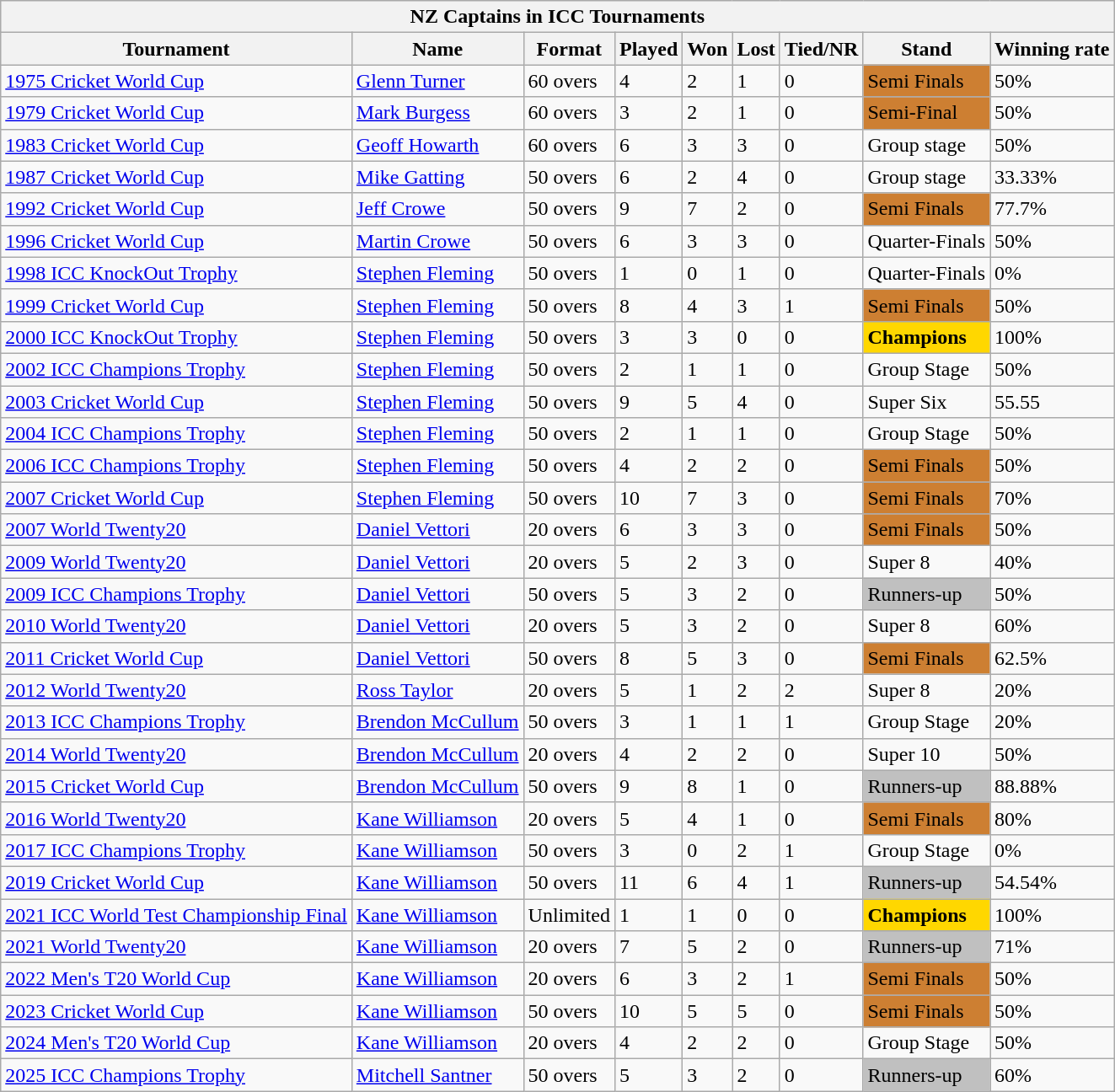<table class="wikitable sortable">
<tr style="background:#efefef;">
<th colspan="9">NZ Captains in ICC Tournaments</th>
</tr>
<tr style="background:#efefef;">
<th>Tournament</th>
<th>Name</th>
<th>Format</th>
<th>Played</th>
<th>Won</th>
<th>Lost</th>
<th>Tied/NR</th>
<th>Stand</th>
<th>Winning rate</th>
</tr>
<tr>
<td><a href='#'>1975 Cricket World Cup</a></td>
<td><a href='#'>Glenn Turner</a></td>
<td>60 overs</td>
<td>4</td>
<td>2</td>
<td>1</td>
<td>0</td>
<td style="background: #CD7F32">Semi Finals</td>
<td>50%</td>
</tr>
<tr>
<td><a href='#'>1979 Cricket World Cup</a></td>
<td><a href='#'>Mark Burgess</a></td>
<td>60 overs</td>
<td>3</td>
<td>2</td>
<td>1</td>
<td>0</td>
<td style="background: #CD7F32"">Semi-Final</td>
<td>50%</td>
</tr>
<tr>
<td><a href='#'>1983 Cricket World Cup</a></td>
<td><a href='#'>Geoff Howarth</a></td>
<td>60 overs</td>
<td>6</td>
<td>3</td>
<td>3</td>
<td>0</td>
<td>Group stage</td>
<td>50%</td>
</tr>
<tr>
<td><a href='#'>1987 Cricket World Cup</a></td>
<td><a href='#'>Mike Gatting</a></td>
<td>50 overs</td>
<td>6</td>
<td>2</td>
<td>4</td>
<td>0</td>
<td>Group stage</td>
<td>33.33%</td>
</tr>
<tr>
<td><a href='#'>1992 Cricket World Cup</a></td>
<td><a href='#'>Jeff Crowe </a></td>
<td>50 overs</td>
<td>9</td>
<td>7</td>
<td>2</td>
<td>0</td>
<td style="background: #CD7F32">Semi Finals</td>
<td>77.7%</td>
</tr>
<tr>
<td><a href='#'>1996 Cricket World Cup</a></td>
<td><a href='#'>Martin Crowe</a></td>
<td>50 overs</td>
<td>6</td>
<td>3</td>
<td>3</td>
<td>0</td>
<td>Quarter-Finals</td>
<td>50%</td>
</tr>
<tr>
<td><a href='#'>1998 ICC KnockOut Trophy </a></td>
<td><a href='#'>Stephen Fleming</a></td>
<td>50 overs</td>
<td>1</td>
<td>0</td>
<td>1</td>
<td>0</td>
<td>Quarter-Finals</td>
<td>0%</td>
</tr>
<tr>
<td><a href='#'>1999 Cricket World Cup</a></td>
<td><a href='#'>Stephen Fleming</a></td>
<td>50 overs</td>
<td>8</td>
<td>4</td>
<td>3</td>
<td>1</td>
<td style="background: #CD7F32">Semi Finals</td>
<td>50%</td>
</tr>
<tr>
<td><a href='#'>2000 ICC KnockOut Trophy </a></td>
<td><a href='#'>Stephen Fleming </a></td>
<td>50 overs</td>
<td>3</td>
<td>3</td>
<td>0</td>
<td>0</td>
<td style="background: gold;"><strong>Champions</strong></td>
<td>100%</td>
</tr>
<tr>
<td><a href='#'>2002 ICC Champions Trophy </a></td>
<td><a href='#'>Stephen Fleming </a></td>
<td>50 overs</td>
<td>2</td>
<td>1</td>
<td>1</td>
<td>0</td>
<td>Group Stage</td>
<td>50%</td>
</tr>
<tr>
<td><a href='#'>2003 Cricket World Cup</a></td>
<td><a href='#'>Stephen Fleming</a></td>
<td>50 overs</td>
<td>9</td>
<td>5</td>
<td>4</td>
<td>0</td>
<td>Super Six</td>
<td>55.55</td>
</tr>
<tr>
<td><a href='#'>2004 ICC Champions Trophy </a></td>
<td><a href='#'>Stephen Fleming</a></td>
<td>50 overs</td>
<td>2</td>
<td>1</td>
<td>1</td>
<td>0</td>
<td>Group Stage</td>
<td>50%</td>
</tr>
<tr>
<td><a href='#'>2006 ICC Champions Trophy </a></td>
<td><a href='#'>Stephen Fleming</a></td>
<td>50 overs</td>
<td>4</td>
<td>2</td>
<td>2</td>
<td>0</td>
<td style="background: #CD7F32">Semi Finals</td>
<td>50%</td>
</tr>
<tr>
<td><a href='#'>2007 Cricket World Cup</a></td>
<td><a href='#'>Stephen Fleming</a></td>
<td>50 overs</td>
<td>10</td>
<td>7</td>
<td>3</td>
<td>0</td>
<td style="background: #CD7F32">Semi Finals</td>
<td>70%</td>
</tr>
<tr>
<td><a href='#'>2007 World Twenty20 </a></td>
<td><a href='#'>Daniel Vettori</a></td>
<td>20 overs</td>
<td>6</td>
<td>3</td>
<td>3</td>
<td>0</td>
<td style="background: #CD7F32">Semi Finals</td>
<td>50%</td>
</tr>
<tr>
<td><a href='#'>2009 World Twenty20 </a></td>
<td><a href='#'>Daniel Vettori</a></td>
<td>20 overs</td>
<td>5</td>
<td>2</td>
<td>3</td>
<td>0</td>
<td>Super 8</td>
<td>40%</td>
</tr>
<tr>
<td><a href='#'>2009 ICC Champions Trophy </a></td>
<td><a href='#'>Daniel Vettori</a></td>
<td>50 overs</td>
<td>5</td>
<td>3</td>
<td>2</td>
<td>0</td>
<td style="background: silver;">Runners-up</td>
<td>50%</td>
</tr>
<tr>
<td><a href='#'>2010 World Twenty20 </a></td>
<td><a href='#'>Daniel Vettori</a></td>
<td>20 overs</td>
<td>5</td>
<td>3</td>
<td>2</td>
<td>0</td>
<td>Super 8</td>
<td>60%</td>
</tr>
<tr>
<td><a href='#'>2011 Cricket World Cup</a></td>
<td><a href='#'>Daniel Vettori</a></td>
<td>50 overs</td>
<td>8</td>
<td>5</td>
<td>3</td>
<td>0</td>
<td style="background: #CD7F32">Semi Finals</td>
<td>62.5%</td>
</tr>
<tr>
<td><a href='#'>2012 World Twenty20 </a></td>
<td><a href='#'>Ross Taylor</a></td>
<td>20 overs</td>
<td>5</td>
<td>1</td>
<td>2</td>
<td>2</td>
<td>Super 8</td>
<td>20%</td>
</tr>
<tr>
<td><a href='#'>2013 ICC Champions Trophy </a></td>
<td><a href='#'>Brendon McCullum</a></td>
<td>50 overs</td>
<td>3</td>
<td>1</td>
<td>1</td>
<td>1</td>
<td>Group Stage</td>
<td>20%</td>
</tr>
<tr>
<td><a href='#'>2014 World Twenty20 </a></td>
<td><a href='#'>Brendon McCullum</a></td>
<td>20 overs</td>
<td>4</td>
<td>2</td>
<td>2</td>
<td>0</td>
<td>Super 10</td>
<td>50%</td>
</tr>
<tr>
<td><a href='#'>2015 Cricket World Cup</a></td>
<td><a href='#'>Brendon McCullum</a></td>
<td>50 overs</td>
<td>9</td>
<td>8</td>
<td>1</td>
<td>0</td>
<td style="background: silver;">Runners-up</td>
<td>88.88%</td>
</tr>
<tr>
<td><a href='#'>2016 World Twenty20 </a></td>
<td><a href='#'>Kane Williamson</a></td>
<td>20 overs</td>
<td>5</td>
<td>4</td>
<td>1</td>
<td>0</td>
<td Style="background: #CD7F32">Semi Finals</td>
<td>80%</td>
</tr>
<tr>
<td><a href='#'>2017 ICC Champions Trophy </a></td>
<td><a href='#'>Kane Williamson</a></td>
<td>50 overs</td>
<td>3</td>
<td>0</td>
<td>2</td>
<td>1</td>
<td>Group Stage</td>
<td>0%</td>
</tr>
<tr>
<td><a href='#'>2019 Cricket World Cup</a></td>
<td><a href='#'>Kane Williamson</a></td>
<td>50 overs</td>
<td>11</td>
<td>6</td>
<td>4</td>
<td>1</td>
<td style="background: silver;">Runners-up</td>
<td>54.54%</td>
</tr>
<tr>
<td><a href='#'>2021 ICC World Test Championship Final</a></td>
<td><a href='#'>Kane Williamson</a></td>
<td>Unlimited</td>
<td>1</td>
<td>1</td>
<td>0</td>
<td>0</td>
<td style="background: gold;"><strong>Champions</strong></td>
<td>100%</td>
</tr>
<tr>
<td><a href='#'>2021 World Twenty20 </a></td>
<td><a href='#'>Kane Williamson</a></td>
<td>20 overs</td>
<td>7</td>
<td>5</td>
<td>2</td>
<td>0</td>
<td style="background: silver;">Runners-up</td>
<td>71%</td>
</tr>
<tr>
<td><a href='#'>2022 Men's T20 World Cup</a></td>
<td><a href='#'>Kane Williamson</a></td>
<td>20 overs</td>
<td>6</td>
<td>3</td>
<td>2</td>
<td>1</td>
<td Style="background: #CD7F32">Semi Finals</td>
<td>50%</td>
</tr>
<tr>
<td><a href='#'>2023 Cricket World Cup</a></td>
<td><a href='#'>Kane Williamson</a></td>
<td>50 overs</td>
<td>10</td>
<td>5</td>
<td>5</td>
<td>0</td>
<td Style="background: #CD7F32">Semi Finals</td>
<td>50%</td>
</tr>
<tr>
<td><a href='#'>2024 Men's T20 World Cup</a></td>
<td><a href='#'>Kane Williamson</a></td>
<td>20 overs</td>
<td>4</td>
<td>2</td>
<td>2</td>
<td>0</td>
<td>Group Stage</td>
<td>50%</td>
</tr>
<tr>
<td><a href='#'>2025 ICC Champions Trophy </a></td>
<td><a href='#'>Mitchell Santner</a></td>
<td>50 overs</td>
<td>5</td>
<td>3</td>
<td>2</td>
<td>0</td>
<td style="background: silver;">Runners-up</td>
<td>60%</td>
</tr>
</table>
